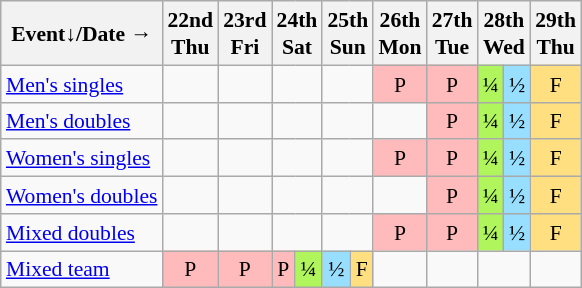<table class="wikitable" style="margin:0.5em auto; font-size:90%; line-height:1.25em; text-align:center;">
<tr>
<th>Event↓/Date →</th>
<th>22nd<br>Thu</th>
<th>23rd<br>Fri</th>
<th colspan=2>24th<br>Sat</th>
<th colspan=2>25th<br>Sun</th>
<th>26th<br>Mon</th>
<th>27th<br>Tue</th>
<th colspan=2>28th<br>Wed</th>
<th>29th<br>Thu</th>
</tr>
<tr>
<td align="left"><a href='#'>Men's singles</a></td>
<td></td>
<td></td>
<td colspan=2></td>
<td colspan=2></td>
<td bgcolor="#FFBBBB">P</td>
<td bgcolor="#FFBBBB">P</td>
<td bgcolor="#AFF55B">¼</td>
<td bgcolor="#97DEFF">½</td>
<td bgcolor="#FFDF80">F</td>
</tr>
<tr>
<td align="left"><a href='#'>Men's doubles</a></td>
<td></td>
<td></td>
<td colspan=2></td>
<td colspan=2></td>
<td></td>
<td bgcolor="#FFBBBB">P</td>
<td bgcolor="#AFF55B">¼</td>
<td bgcolor="#97DEFF">½</td>
<td bgcolor="#FFDF80">F</td>
</tr>
<tr>
<td align="left"><a href='#'>Women's singles</a></td>
<td></td>
<td></td>
<td colspan=2></td>
<td colspan=2></td>
<td bgcolor="#FFBBBB">P</td>
<td bgcolor="#FFBBBB">P</td>
<td bgcolor="#AFF55B">¼</td>
<td bgcolor="#97DEFF">½</td>
<td bgcolor="#FFDF80">F</td>
</tr>
<tr>
<td align="left"><a href='#'>Women's doubles</a></td>
<td></td>
<td></td>
<td colspan=2></td>
<td colspan=2></td>
<td></td>
<td bgcolor="#FFBBBB">P</td>
<td bgcolor="#AFF55B">¼</td>
<td bgcolor="#97DEFF">½</td>
<td bgcolor="#FFDF80">F</td>
</tr>
<tr>
<td align="left"><a href='#'>Mixed doubles</a></td>
<td></td>
<td></td>
<td colspan=2></td>
<td colspan=2></td>
<td bgcolor="#FFBBBB">P</td>
<td bgcolor="#FFBBBB">P</td>
<td bgcolor="#AFF55B">¼</td>
<td bgcolor="#97DEFF">½</td>
<td bgcolor="#FFDF80">F</td>
</tr>
<tr>
<td align="left"><a href='#'>Mixed team</a></td>
<td bgcolor="#FFBBBB">P</td>
<td bgcolor="#FFBBBB">P</td>
<td bgcolor="#FFBBBB">P</td>
<td bgcolor="#AFF55B">¼</td>
<td bgcolor="#97DEFF">½</td>
<td bgcolor="#FFDF80">F</td>
<td></td>
<td></td>
<td colspan=2></td>
<td></td>
</tr>
</table>
